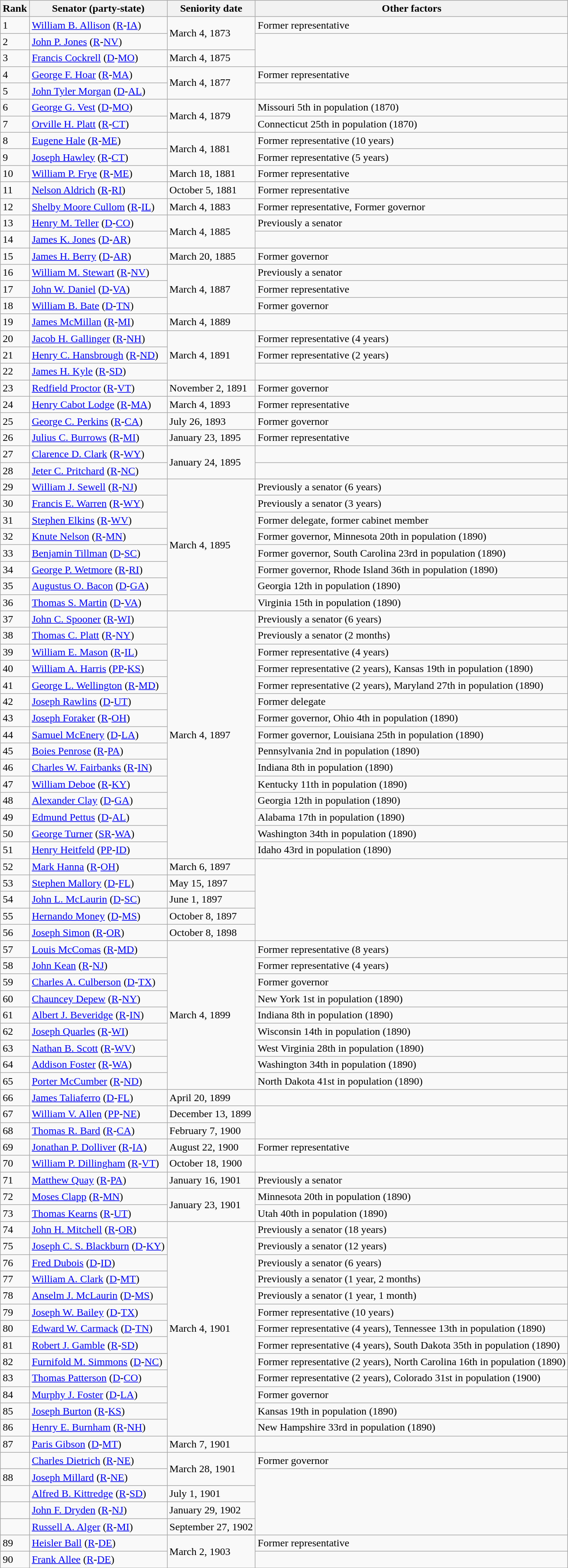<table class=wikitable>
<tr valign=bottom>
<th>Rank</th>
<th>Senator (party-state)</th>
<th>Seniority date</th>
<th>Other factors</th>
</tr>
<tr>
<td>1</td>
<td><a href='#'>William B. Allison</a> (<a href='#'>R</a>-<a href='#'>IA</a>)</td>
<td rowspan=2>March 4, 1873</td>
<td>Former representative</td>
</tr>
<tr>
<td>2</td>
<td><a href='#'>John P. Jones</a> (<a href='#'>R</a>-<a href='#'>NV</a>)</td>
<td rowspan=2></td>
</tr>
<tr>
<td>3</td>
<td><a href='#'>Francis Cockrell</a> (<a href='#'>D</a>-<a href='#'>MO</a>)</td>
<td>March 4, 1875</td>
</tr>
<tr>
<td>4</td>
<td><a href='#'>George F. Hoar</a> (<a href='#'>R</a>-<a href='#'>MA</a>)</td>
<td rowspan=2>March 4, 1877</td>
<td>Former representative</td>
</tr>
<tr>
<td>5</td>
<td><a href='#'>John Tyler Morgan</a> (<a href='#'>D</a>-<a href='#'>AL</a>)</td>
<td></td>
</tr>
<tr>
<td>6</td>
<td><a href='#'>George G. Vest</a> (<a href='#'>D</a>-<a href='#'>MO</a>)</td>
<td rowspan=2>March 4, 1879</td>
<td>Missouri 5th in population (1870)</td>
</tr>
<tr>
<td>7</td>
<td><a href='#'>Orville H. Platt</a> (<a href='#'>R</a>-<a href='#'>CT</a>)</td>
<td>Connecticut 25th in population (1870)</td>
</tr>
<tr>
<td>8</td>
<td><a href='#'>Eugene Hale</a> (<a href='#'>R</a>-<a href='#'>ME</a>)</td>
<td rowspan=2>March 4, 1881</td>
<td>Former representative (10 years)</td>
</tr>
<tr>
<td>9</td>
<td><a href='#'>Joseph Hawley</a> (<a href='#'>R</a>-<a href='#'>CT</a>)</td>
<td>Former representative (5 years)</td>
</tr>
<tr>
<td>10</td>
<td><a href='#'>William P. Frye</a> (<a href='#'>R</a>-<a href='#'>ME</a>)</td>
<td>March 18, 1881</td>
<td>Former representative</td>
</tr>
<tr>
<td>11</td>
<td><a href='#'>Nelson Aldrich</a> (<a href='#'>R</a>-<a href='#'>RI</a>)</td>
<td>October 5, 1881</td>
<td>Former representative</td>
</tr>
<tr>
<td>12</td>
<td><a href='#'>Shelby Moore Cullom</a> (<a href='#'>R</a>-<a href='#'>IL</a>)</td>
<td>March 4, 1883</td>
<td>Former representative, Former governor</td>
</tr>
<tr>
<td>13</td>
<td><a href='#'>Henry M. Teller</a> (<a href='#'>D</a>-<a href='#'>CO</a>)</td>
<td rowspan=2>March 4, 1885</td>
<td>Previously a senator</td>
</tr>
<tr>
<td>14</td>
<td><a href='#'>James K. Jones</a> (<a href='#'>D</a>-<a href='#'>AR</a>)</td>
<td></td>
</tr>
<tr>
<td>15</td>
<td><a href='#'>James H. Berry</a> (<a href='#'>D</a>-<a href='#'>AR</a>)</td>
<td>March 20, 1885</td>
<td>Former governor</td>
</tr>
<tr>
<td>16</td>
<td><a href='#'>William M. Stewart</a> (<a href='#'>R</a>-<a href='#'>NV</a>)</td>
<td rowspan=3>March 4, 1887</td>
<td>Previously a senator</td>
</tr>
<tr>
<td>17</td>
<td><a href='#'>John W. Daniel</a> (<a href='#'>D</a>-<a href='#'>VA</a>)</td>
<td>Former representative</td>
</tr>
<tr>
<td>18</td>
<td><a href='#'>William B. Bate</a> (<a href='#'>D</a>-<a href='#'>TN</a>)</td>
<td>Former governor</td>
</tr>
<tr>
<td>19</td>
<td><a href='#'>James McMillan</a> (<a href='#'>R</a>-<a href='#'>MI</a>)</td>
<td>March 4, 1889</td>
<td></td>
</tr>
<tr>
<td>20</td>
<td><a href='#'>Jacob H. Gallinger</a> (<a href='#'>R</a>-<a href='#'>NH</a>)</td>
<td rowspan=3>March 4, 1891</td>
<td>Former representative (4 years)</td>
</tr>
<tr>
<td>21</td>
<td><a href='#'>Henry C. Hansbrough</a> (<a href='#'>R</a>-<a href='#'>ND</a>)</td>
<td>Former representative (2 years)</td>
</tr>
<tr>
<td>22</td>
<td><a href='#'>James H. Kyle</a> (<a href='#'>R</a>-<a href='#'>SD</a>)</td>
<td></td>
</tr>
<tr>
<td>23</td>
<td><a href='#'>Redfield Proctor</a> (<a href='#'>R</a>-<a href='#'>VT</a>)</td>
<td>November 2, 1891</td>
<td>Former governor</td>
</tr>
<tr>
<td>24</td>
<td><a href='#'>Henry Cabot Lodge</a> (<a href='#'>R</a>-<a href='#'>MA</a>)</td>
<td>March 4, 1893</td>
<td>Former representative</td>
</tr>
<tr>
<td>25</td>
<td><a href='#'>George C. Perkins</a> (<a href='#'>R</a>-<a href='#'>CA</a>)</td>
<td>July 26, 1893</td>
<td>Former governor</td>
</tr>
<tr>
<td>26</td>
<td><a href='#'>Julius C. Burrows</a> (<a href='#'>R</a>-<a href='#'>MI</a>)</td>
<td>January 23, 1895</td>
<td>Former representative</td>
</tr>
<tr>
<td>27</td>
<td><a href='#'>Clarence D. Clark</a> (<a href='#'>R</a>-<a href='#'>WY</a>)</td>
<td rowspan=2>January 24, 1895</td>
<td></td>
</tr>
<tr>
<td>28</td>
<td><a href='#'>Jeter C. Pritchard</a> (<a href='#'>R</a>-<a href='#'>NC</a>)</td>
<td></td>
</tr>
<tr>
<td>29</td>
<td><a href='#'>William J. Sewell</a> (<a href='#'>R</a>-<a href='#'>NJ</a>)</td>
<td rowspan=8>March 4, 1895</td>
<td>Previously a senator (6 years)</td>
</tr>
<tr>
<td>30</td>
<td><a href='#'>Francis E. Warren</a> (<a href='#'>R</a>-<a href='#'>WY</a>)</td>
<td>Previously a senator (3 years)</td>
</tr>
<tr>
<td>31</td>
<td><a href='#'>Stephen Elkins</a> (<a href='#'>R</a>-<a href='#'>WV</a>)</td>
<td>Former delegate, former cabinet member</td>
</tr>
<tr>
<td>32</td>
<td><a href='#'>Knute Nelson</a> (<a href='#'>R</a>-<a href='#'>MN</a>)</td>
<td>Former governor, Minnesota 20th in population (1890)</td>
</tr>
<tr>
<td>33</td>
<td><a href='#'>Benjamin Tillman</a> (<a href='#'>D</a>-<a href='#'>SC</a>)</td>
<td>Former governor, South Carolina 23rd in population (1890)</td>
</tr>
<tr>
<td>34</td>
<td><a href='#'>George P. Wetmore</a> (<a href='#'>R</a>-<a href='#'>RI</a>)</td>
<td>Former governor, Rhode Island 36th in population (1890)</td>
</tr>
<tr>
<td>35</td>
<td><a href='#'>Augustus O. Bacon</a> (<a href='#'>D</a>-<a href='#'>GA</a>)</td>
<td>Georgia 12th in population (1890)</td>
</tr>
<tr>
<td>36</td>
<td><a href='#'>Thomas S. Martin</a> (<a href='#'>D</a>-<a href='#'>VA</a>)</td>
<td>Virginia 15th in population (1890)</td>
</tr>
<tr>
<td>37</td>
<td><a href='#'>John C. Spooner</a> (<a href='#'>R</a>-<a href='#'>WI</a>)</td>
<td rowspan=15>March 4, 1897</td>
<td>Previously a senator (6 years)</td>
</tr>
<tr>
<td>38</td>
<td><a href='#'>Thomas C. Platt</a> (<a href='#'>R</a>-<a href='#'>NY</a>)</td>
<td>Previously a senator (2 months)</td>
</tr>
<tr>
<td>39</td>
<td><a href='#'>William E. Mason</a> (<a href='#'>R</a>-<a href='#'>IL</a>)</td>
<td>Former representative (4 years)</td>
</tr>
<tr>
<td>40</td>
<td><a href='#'>William A. Harris</a> (<a href='#'>PP</a>-<a href='#'>KS</a>)</td>
<td>Former representative (2 years), Kansas 19th in population (1890)</td>
</tr>
<tr>
<td>41</td>
<td><a href='#'>George L. Wellington</a> (<a href='#'>R</a>-<a href='#'>MD</a>)</td>
<td>Former representative (2 years), Maryland 27th in population (1890)</td>
</tr>
<tr>
<td>42</td>
<td><a href='#'>Joseph Rawlins</a> (<a href='#'>D</a>-<a href='#'>UT</a>)</td>
<td>Former delegate</td>
</tr>
<tr>
<td>43</td>
<td><a href='#'>Joseph Foraker</a> (<a href='#'>R</a>-<a href='#'>OH</a>)</td>
<td>Former governor, Ohio 4th in population (1890)</td>
</tr>
<tr>
<td>44</td>
<td><a href='#'>Samuel McEnery</a> (<a href='#'>D</a>-<a href='#'>LA</a>)</td>
<td>Former governor, Louisiana 25th in population (1890)</td>
</tr>
<tr>
<td>45</td>
<td><a href='#'>Boies Penrose</a> (<a href='#'>R</a>-<a href='#'>PA</a>)</td>
<td>Pennsylvania 2nd in population (1890)</td>
</tr>
<tr>
<td>46</td>
<td><a href='#'>Charles W. Fairbanks</a> (<a href='#'>R</a>-<a href='#'>IN</a>)</td>
<td>Indiana 8th in population (1890)</td>
</tr>
<tr>
<td>47</td>
<td><a href='#'>William Deboe</a> (<a href='#'>R</a>-<a href='#'>KY</a>)</td>
<td>Kentucky 11th in population (1890)</td>
</tr>
<tr>
<td>48</td>
<td><a href='#'>Alexander Clay</a> (<a href='#'>D</a>-<a href='#'>GA</a>)</td>
<td>Georgia 12th in population (1890)</td>
</tr>
<tr>
<td>49</td>
<td><a href='#'>Edmund Pettus</a> (<a href='#'>D</a>-<a href='#'>AL</a>)</td>
<td>Alabama 17th in population (1890)</td>
</tr>
<tr>
<td>50</td>
<td><a href='#'>George Turner</a> (<a href='#'>SR</a>-<a href='#'>WA</a>)</td>
<td>Washington 34th in population (1890)</td>
</tr>
<tr>
<td>51</td>
<td><a href='#'>Henry Heitfeld</a> (<a href='#'>PP</a>-<a href='#'>ID</a>)</td>
<td>Idaho 43rd in population (1890)</td>
</tr>
<tr>
<td>52</td>
<td><a href='#'>Mark Hanna</a> (<a href='#'>R</a>-<a href='#'>OH</a>)</td>
<td>March 6, 1897</td>
<td rowspan=5></td>
</tr>
<tr>
<td>53</td>
<td><a href='#'>Stephen Mallory</a> (<a href='#'>D</a>-<a href='#'>FL</a>)</td>
<td>May 15, 1897</td>
</tr>
<tr>
<td>54</td>
<td><a href='#'>John L. McLaurin</a> (<a href='#'>D</a>-<a href='#'>SC</a>)</td>
<td>June 1, 1897</td>
</tr>
<tr>
<td>55</td>
<td><a href='#'>Hernando Money</a> (<a href='#'>D</a>-<a href='#'>MS</a>)</td>
<td>October 8, 1897</td>
</tr>
<tr>
<td>56</td>
<td><a href='#'>Joseph Simon</a> (<a href='#'>R</a>-<a href='#'>OR</a>)</td>
<td>October 8, 1898</td>
</tr>
<tr>
<td>57</td>
<td><a href='#'>Louis McComas</a> (<a href='#'>R</a>-<a href='#'>MD</a>)</td>
<td rowspan=9>March 4, 1899</td>
<td>Former representative (8 years)</td>
</tr>
<tr>
<td>58</td>
<td><a href='#'>John Kean</a> (<a href='#'>R</a>-<a href='#'>NJ</a>)</td>
<td>Former representative (4 years)</td>
</tr>
<tr>
<td>59</td>
<td><a href='#'>Charles A. Culberson</a> (<a href='#'>D</a>-<a href='#'>TX</a>)</td>
<td>Former governor</td>
</tr>
<tr>
<td>60</td>
<td><a href='#'>Chauncey Depew</a> (<a href='#'>R</a>-<a href='#'>NY</a>)</td>
<td>New York 1st in population (1890)</td>
</tr>
<tr>
<td>61</td>
<td><a href='#'>Albert J. Beveridge</a> (<a href='#'>R</a>-<a href='#'>IN</a>)</td>
<td>Indiana 8th in population (1890)</td>
</tr>
<tr>
<td>62</td>
<td><a href='#'>Joseph Quarles</a> (<a href='#'>R</a>-<a href='#'>WI</a>)</td>
<td>Wisconsin 14th in population (1890)</td>
</tr>
<tr>
<td>63</td>
<td><a href='#'>Nathan B. Scott</a> (<a href='#'>R</a>-<a href='#'>WV</a>)</td>
<td>West Virginia 28th in population (1890)</td>
</tr>
<tr>
<td>64</td>
<td><a href='#'>Addison Foster</a> (<a href='#'>R</a>-<a href='#'>WA</a>)</td>
<td>Washington 34th in population (1890)</td>
</tr>
<tr>
<td>65</td>
<td><a href='#'>Porter McCumber</a> (<a href='#'>R</a>-<a href='#'>ND</a>)</td>
<td>North Dakota 41st in population (1890)</td>
</tr>
<tr>
<td>66</td>
<td><a href='#'>James Taliaferro</a> (<a href='#'>D</a>-<a href='#'>FL</a>)</td>
<td>April 20, 1899</td>
<td></td>
</tr>
<tr>
<td>67</td>
<td><a href='#'>William V. Allen</a> (<a href='#'>PP</a>-<a href='#'>NE</a>)</td>
<td>December 13, 1899</td>
</tr>
<tr>
<td>68</td>
<td><a href='#'>Thomas R. Bard</a> (<a href='#'>R</a>-<a href='#'>CA</a>)</td>
<td>February 7, 1900</td>
</tr>
<tr>
<td>69</td>
<td><a href='#'>Jonathan P. Dolliver</a> (<a href='#'>R</a>-<a href='#'>IA</a>)</td>
<td>August 22, 1900</td>
<td>Former representative</td>
</tr>
<tr>
<td>70</td>
<td><a href='#'>William P. Dillingham</a> (<a href='#'>R</a>-<a href='#'>VT</a>)</td>
<td>October 18, 1900</td>
</tr>
<tr>
<td>71</td>
<td><a href='#'>Matthew Quay</a> (<a href='#'>R</a>-<a href='#'>PA</a>)</td>
<td>January 16, 1901</td>
<td>Previously a senator</td>
</tr>
<tr>
<td>72</td>
<td><a href='#'>Moses Clapp</a> (<a href='#'>R</a>-<a href='#'>MN</a>)</td>
<td rowspan=2>January 23, 1901</td>
<td>Minnesota 20th in population (1890)</td>
</tr>
<tr>
<td>73</td>
<td><a href='#'>Thomas Kearns</a> (<a href='#'>R</a>-<a href='#'>UT</a>)</td>
<td>Utah 40th in population (1890)</td>
</tr>
<tr>
<td>74</td>
<td><a href='#'>John H. Mitchell</a> (<a href='#'>R</a>-<a href='#'>OR</a>)</td>
<td rowspan=13>March 4, 1901</td>
<td>Previously a senator (18 years)</td>
</tr>
<tr>
<td>75</td>
<td><a href='#'>Joseph C. S. Blackburn</a> (<a href='#'>D</a>-<a href='#'>KY</a>)</td>
<td>Previously a senator (12 years)</td>
</tr>
<tr>
<td>76</td>
<td><a href='#'>Fred Dubois</a> (<a href='#'>D</a>-<a href='#'>ID</a>)</td>
<td>Previously a senator (6 years)</td>
</tr>
<tr>
<td>77</td>
<td><a href='#'>William A. Clark</a> (<a href='#'>D</a>-<a href='#'>MT</a>)</td>
<td>Previously a senator (1 year, 2 months)</td>
</tr>
<tr>
<td>78</td>
<td><a href='#'>Anselm J. McLaurin</a> (<a href='#'>D</a>-<a href='#'>MS</a>)</td>
<td>Previously a senator (1 year, 1 month)</td>
</tr>
<tr>
<td>79</td>
<td><a href='#'>Joseph W. Bailey</a> (<a href='#'>D</a>-<a href='#'>TX</a>)</td>
<td>Former representative (10 years)</td>
</tr>
<tr>
<td>80</td>
<td><a href='#'>Edward W. Carmack</a> (<a href='#'>D</a>-<a href='#'>TN</a>)</td>
<td>Former representative (4 years), Tennessee 13th in population (1890)</td>
</tr>
<tr>
<td>81</td>
<td><a href='#'>Robert J. Gamble</a> (<a href='#'>R</a>-<a href='#'>SD</a>)</td>
<td>Former representative (4 years), South Dakota 35th in population (1890)</td>
</tr>
<tr>
<td>82</td>
<td><a href='#'>Furnifold M. Simmons</a> (<a href='#'>D</a>-<a href='#'>NC</a>)</td>
<td>Former representative (2 years), North Carolina 16th in population (1890)</td>
</tr>
<tr>
<td>83</td>
<td><a href='#'>Thomas Patterson</a> (<a href='#'>D</a>-<a href='#'>CO</a>)</td>
<td>Former representative (2 years), Colorado 31st in population (1900)</td>
</tr>
<tr>
<td>84</td>
<td><a href='#'>Murphy J. Foster</a> (<a href='#'>D</a>-<a href='#'>LA</a>)</td>
<td>Former governor</td>
</tr>
<tr>
<td>85</td>
<td><a href='#'>Joseph Burton</a> (<a href='#'>R</a>-<a href='#'>KS</a>)</td>
<td>Kansas 19th in population (1890)</td>
</tr>
<tr>
<td>86</td>
<td><a href='#'>Henry E. Burnham</a> (<a href='#'>R</a>-<a href='#'>NH</a>)</td>
<td>New Hampshire 33rd in population (1890)</td>
</tr>
<tr>
<td>87</td>
<td><a href='#'>Paris Gibson</a> (<a href='#'>D</a>-<a href='#'>MT</a>)</td>
<td>March 7, 1901</td>
<td></td>
</tr>
<tr>
<td></td>
<td><a href='#'>Charles Dietrich</a> (<a href='#'>R</a>-<a href='#'>NE</a>)</td>
<td rowspan=2>March 28, 1901</td>
<td>Former governor</td>
</tr>
<tr>
<td>88</td>
<td><a href='#'>Joseph Millard</a> (<a href='#'>R</a>-<a href='#'>NE</a>)</td>
<td rowspan=4></td>
</tr>
<tr>
<td></td>
<td><a href='#'>Alfred B. Kittredge</a> (<a href='#'>R</a>-<a href='#'>SD</a>)</td>
<td>July 1, 1901</td>
</tr>
<tr>
<td></td>
<td><a href='#'>John F. Dryden</a> (<a href='#'>R</a>-<a href='#'>NJ</a>)</td>
<td>January 29, 1902</td>
</tr>
<tr>
<td></td>
<td><a href='#'>Russell A. Alger</a> (<a href='#'>R</a>-<a href='#'>MI</a>)</td>
<td>September 27, 1902</td>
</tr>
<tr>
<td>89</td>
<td><a href='#'>Heisler Ball</a> (<a href='#'>R</a>-<a href='#'>DE</a>)</td>
<td rowspan=2>March 2, 1903</td>
<td>Former representative</td>
</tr>
<tr>
<td>90</td>
<td><a href='#'>Frank Allee</a> (<a href='#'>R</a>-<a href='#'>DE</a>)</td>
<td></td>
</tr>
<tr>
</tr>
</table>
